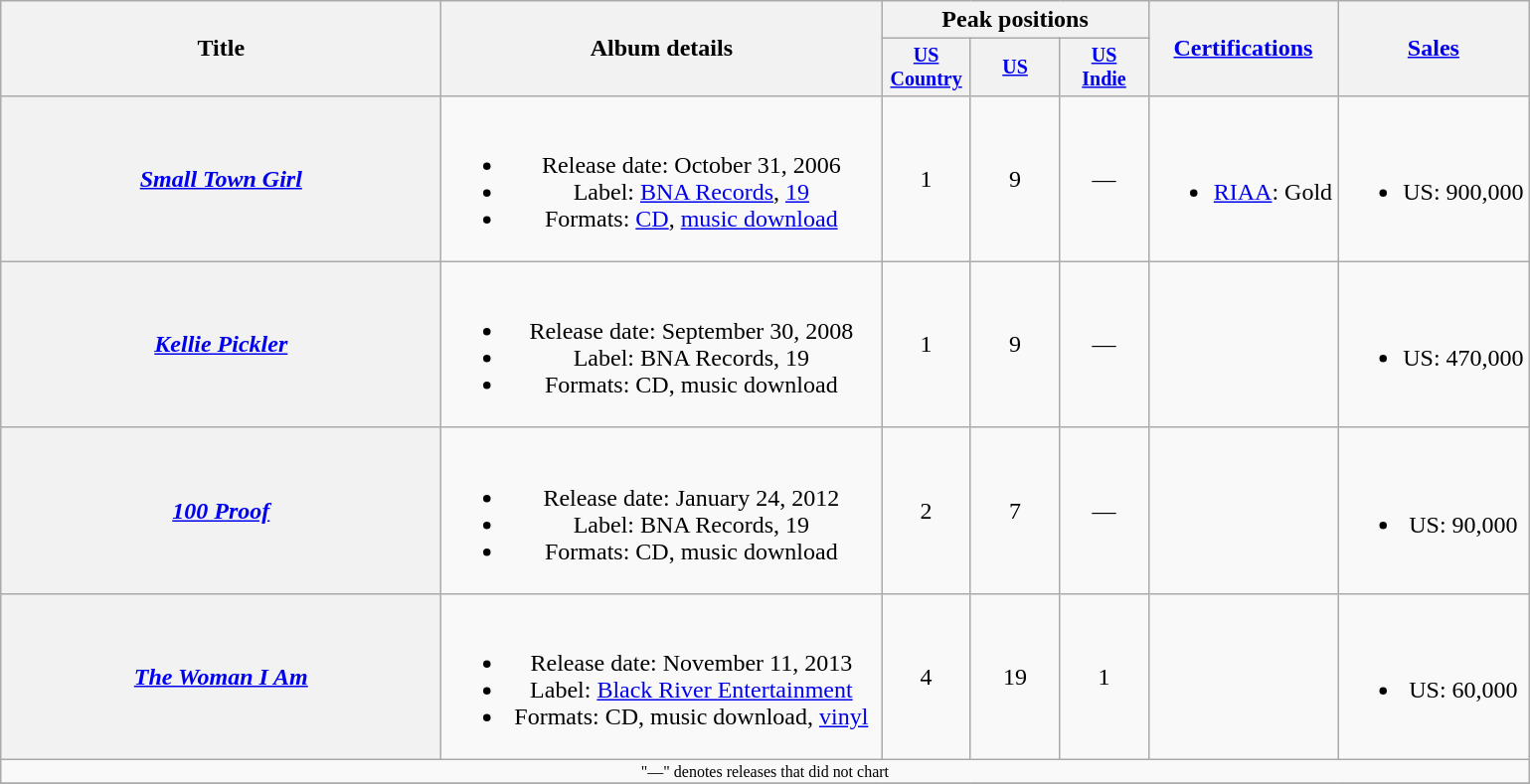<table class="wikitable plainrowheaders" style="text-align:center;">
<tr>
<th rowspan="2" style="width:18em;">Title</th>
<th rowspan="2" style="width:18em;">Album details</th>
<th colspan="3">Peak positions</th>
<th rowspan="2"><a href='#'>Certifications</a></th>
<th rowspan="2"><a href='#'>Sales</a></th>
</tr>
<tr style="font-size:smaller;">
<th style="width:4em;"><a href='#'>US Country</a><br></th>
<th style="width:4em;"><a href='#'>US</a><br></th>
<th style="width:4em;"><a href='#'>US<br>Indie</a><br></th>
</tr>
<tr>
<th scope="row"><em><a href='#'>Small Town Girl</a></em></th>
<td><br><ul><li>Release date: October 31, 2006</li><li>Label: <a href='#'>BNA Records</a>, <a href='#'>19</a></li><li>Formats: <a href='#'>CD</a>, <a href='#'>music download</a></li></ul></td>
<td>1</td>
<td>9</td>
<td>—</td>
<td align="left"><br><ul><li><a href='#'>RIAA</a>: Gold</li></ul></td>
<td align="left"><br><ul><li>US: 900,000</li></ul></td>
</tr>
<tr>
<th scope="row"><em><a href='#'>Kellie Pickler</a></em></th>
<td><br><ul><li>Release date: September 30, 2008</li><li>Label: BNA Records, 19</li><li>Formats: CD, music download</li></ul></td>
<td>1</td>
<td>9</td>
<td>—</td>
<td></td>
<td align="left"><br><ul><li>US: 470,000</li></ul></td>
</tr>
<tr>
<th scope="row"><em><a href='#'>100 Proof</a></em></th>
<td><br><ul><li>Release date: January 24, 2012</li><li>Label: BNA Records, 19</li><li>Formats: CD, music download</li></ul></td>
<td>2</td>
<td>7</td>
<td>—</td>
<td></td>
<td><br><ul><li>US: 90,000</li></ul></td>
</tr>
<tr>
<th scope="row"><em><a href='#'>The Woman I Am</a></em></th>
<td><br><ul><li>Release date: November 11, 2013</li><li>Label: <a href='#'>Black River Entertainment</a></li><li>Formats: CD, music download, <a href='#'>vinyl</a></li></ul></td>
<td>4</td>
<td>19</td>
<td>1</td>
<td></td>
<td><br><ul><li>US: 60,000</li></ul></td>
</tr>
<tr>
<td colspan="7" style="font-size:8pt">"—" denotes releases that did not chart</td>
</tr>
<tr>
</tr>
</table>
